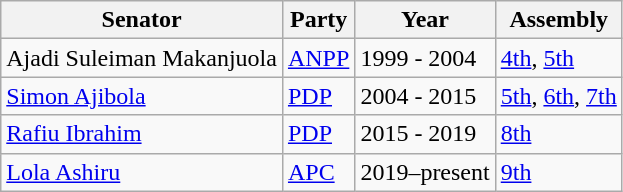<table class="wikitable">
<tr>
<th>Senator</th>
<th>Party</th>
<th>Year</th>
<th>Assembly</th>
</tr>
<tr>
<td>Ajadi Suleiman Makanjuola</td>
<td><a href='#'>ANPP</a></td>
<td>1999 - 2004</td>
<td><a href='#'>4th</a>, <a href='#'>5th</a></td>
</tr>
<tr>
<td><a href='#'>Simon Ajibola</a></td>
<td><a href='#'>PDP</a></td>
<td>2004 - 2015</td>
<td><a href='#'>5th</a>, <a href='#'>6th</a>, <a href='#'>7th</a></td>
</tr>
<tr>
<td><a href='#'>Rafiu Ibrahim</a></td>
<td><a href='#'>PDP</a></td>
<td>2015 - 2019</td>
<td><a href='#'>8th</a></td>
</tr>
<tr>
<td><a href='#'>Lola Ashiru</a></td>
<td><a href='#'>APC</a></td>
<td>2019–present</td>
<td><a href='#'>9th</a></td>
</tr>
</table>
